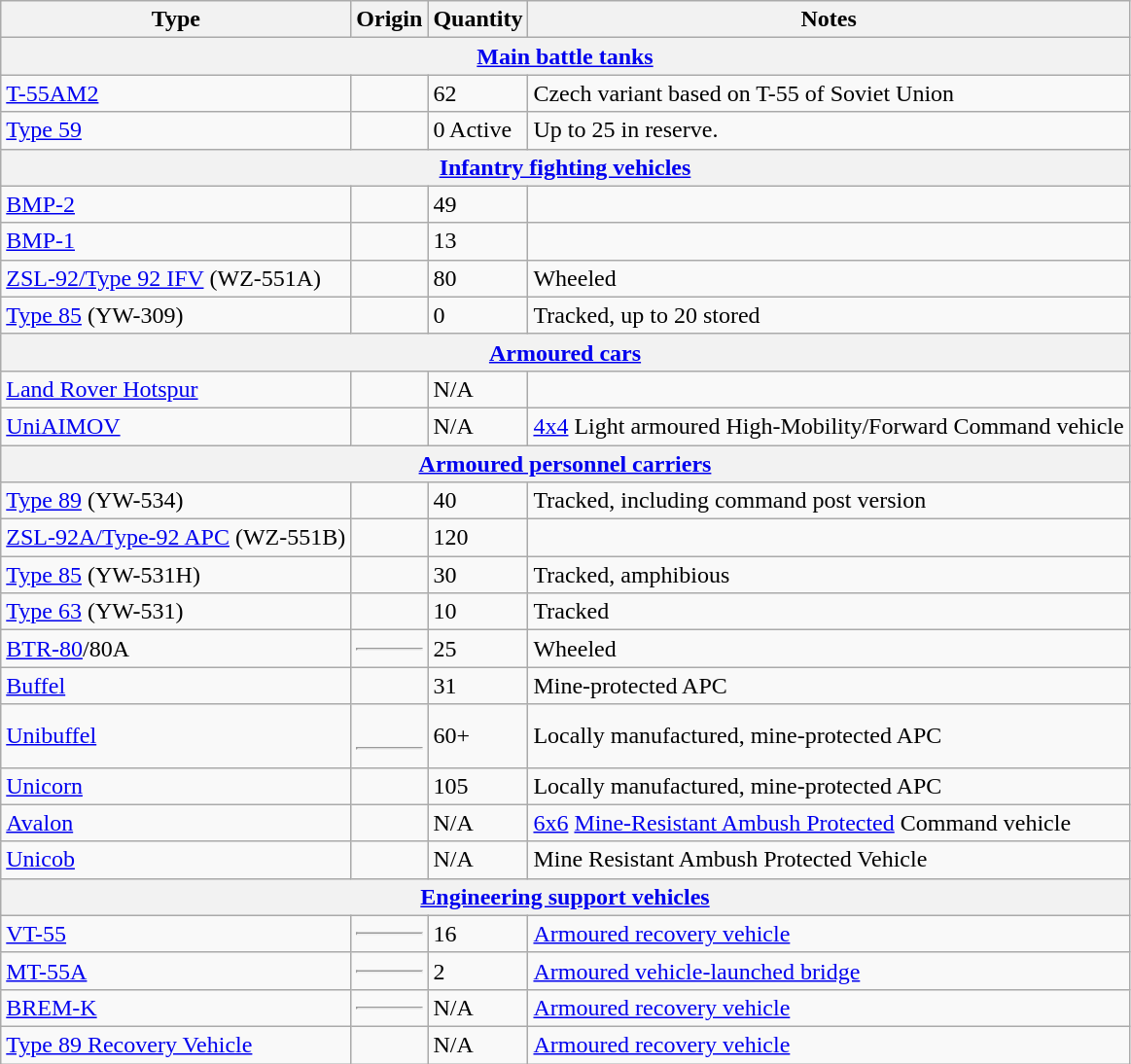<table class="wikitable">
<tr>
<th>Type</th>
<th>Origin</th>
<th>Quantity</th>
<th>Notes</th>
</tr>
<tr>
<th colspan="4"><a href='#'>Main battle tanks</a></th>
</tr>
<tr>
<td><a href='#'>T-55AM2</a></td>
<td><br></td>
<td>62</td>
<td>Czech variant based on T-55 of Soviet Union</td>
</tr>
<tr>
<td><a href='#'>Type 59</a></td>
<td></td>
<td>0 Active</td>
<td>Up to 25 in reserve.</td>
</tr>
<tr>
<th colspan="4"><a href='#'>Infantry fighting vehicles</a></th>
</tr>
<tr>
<td><a href='#'>BMP-2</a></td>
<td></td>
<td>49</td>
<td></td>
</tr>
<tr>
<td><a href='#'>BMP-1</a></td>
<td></td>
<td>13</td>
<td></td>
</tr>
<tr>
<td><a href='#'>ZSL-92/Type 92 IFV</a> (WZ-551A)</td>
<td></td>
<td>80</td>
<td>Wheeled</td>
</tr>
<tr>
<td><a href='#'>Type 85</a> (YW-309)</td>
<td></td>
<td>0</td>
<td>Tracked, up to 20 stored</td>
</tr>
<tr>
<th colspan="4"><a href='#'>Armoured cars</a></th>
</tr>
<tr>
<td><a href='#'>Land Rover Hotspur</a></td>
<td></td>
<td>N/A</td>
<td></td>
</tr>
<tr>
<td><a href='#'>UniAIMOV</a></td>
<td></td>
<td>N/A</td>
<td><a href='#'>4x4</a> Light armoured High-Mobility/Forward Command vehicle</td>
</tr>
<tr>
<th colspan="4"><a href='#'>Armoured personnel carriers</a></th>
</tr>
<tr>
<td><a href='#'>Type 89</a> (YW-534)</td>
<td></td>
<td>40</td>
<td>Tracked, including command post version</td>
</tr>
<tr>
<td><a href='#'>ZSL-92A/Type-92 APC</a> (WZ-551B)</td>
<td></td>
<td>120</td>
<td></td>
</tr>
<tr>
<td><a href='#'>Type 85</a> (YW-531H)</td>
<td></td>
<td>30</td>
<td>Tracked, amphibious</td>
</tr>
<tr>
<td><a href='#'>Type 63</a> (YW-531)</td>
<td></td>
<td>10</td>
<td>Tracked</td>
</tr>
<tr>
<td><a href='#'>BTR-80</a>/80A</td>
<td><hr></td>
<td>25</td>
<td>Wheeled</td>
</tr>
<tr>
<td><a href='#'>Buffel</a></td>
<td><br></td>
<td>31</td>
<td>Mine-protected APC</td>
</tr>
<tr>
<td><a href='#'>Unibuffel</a></td>
<td><br><hr></td>
<td>60+</td>
<td>Locally manufactured, mine-protected APC</td>
</tr>
<tr>
<td><a href='#'>Unicorn</a></td>
<td></td>
<td>105</td>
<td>Locally manufactured, mine-protected APC</td>
</tr>
<tr>
<td><a href='#'>Avalon</a></td>
<td></td>
<td>N/A</td>
<td><a href='#'>6x6</a> <a href='#'>Mine-Resistant Ambush Protected</a> Command vehicle</td>
</tr>
<tr>
<td><a href='#'>Unicob</a></td>
<td></td>
<td>N/A</td>
<td>Mine Resistant Ambush Protected Vehicle</td>
</tr>
<tr>
<th colspan="4"><a href='#'>Engineering support vehicles</a></th>
</tr>
<tr>
<td><a href='#'>VT-55</a></td>
<td><hr></td>
<td>16</td>
<td><a href='#'>Armoured recovery vehicle</a></td>
</tr>
<tr>
<td><a href='#'>MT-55A</a></td>
<td><hr></td>
<td>2</td>
<td><a href='#'>Armoured vehicle-launched bridge</a></td>
</tr>
<tr>
<td><a href='#'>BREM-K</a></td>
<td><hr></td>
<td>N/A</td>
<td><a href='#'>Armoured recovery vehicle</a></td>
</tr>
<tr>
<td><a href='#'>Type 89 Recovery Vehicle</a></td>
<td></td>
<td>N/A</td>
<td><a href='#'>Armoured recovery vehicle</a></td>
</tr>
</table>
